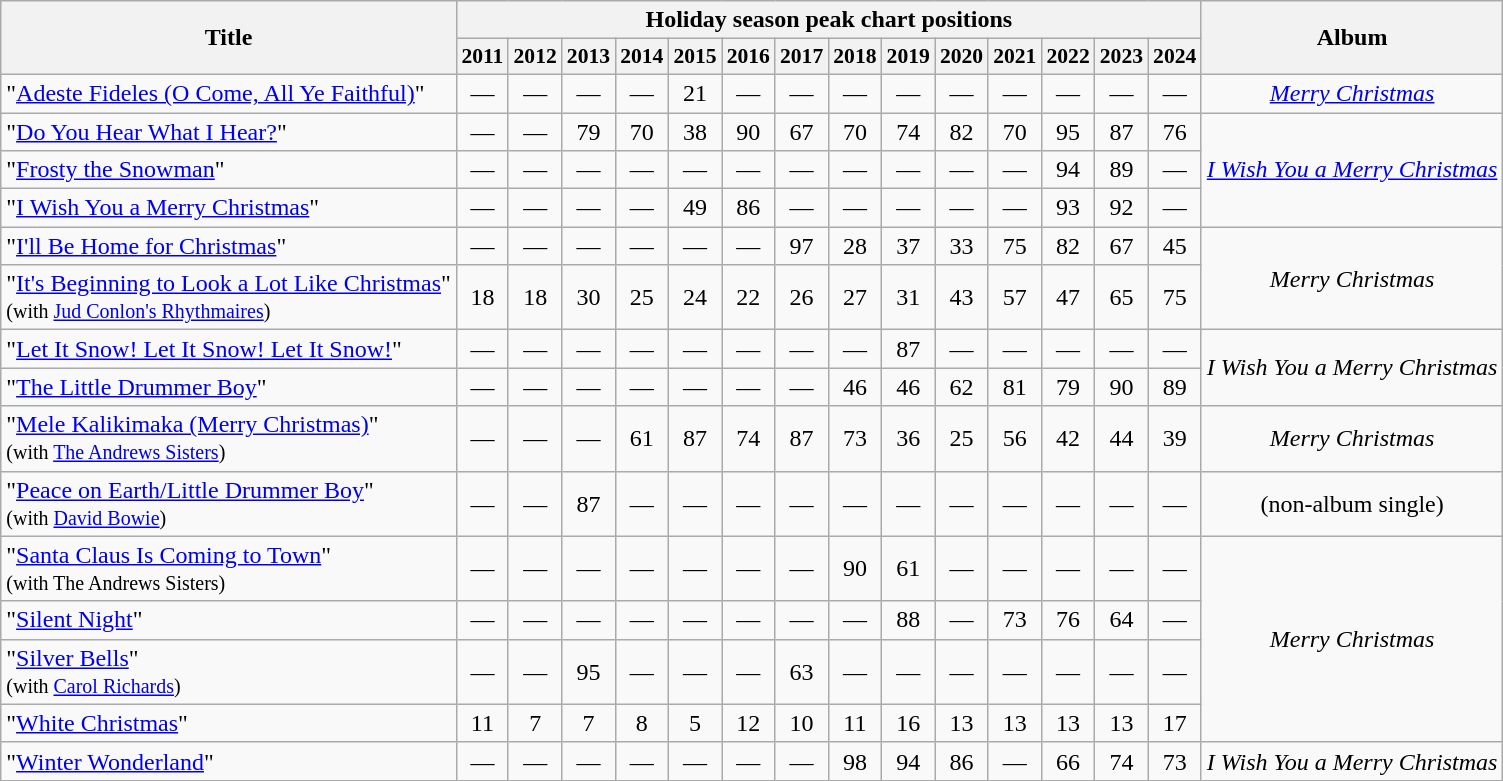<table class = "wikitable" style = text-align:center;>
<tr>
<th rowspan = "2">Title</th>
<th colspan = "14">Holiday season peak chart positions</th>
<th rowspan = "2">Album</th>
</tr>
<tr style = "width:3em;font-size:90%;">
<th align = center>2011</th>
<th align = center>2012</th>
<th align = center>2013</th>
<th align = center>2014</th>
<th align = center>2015</th>
<th align = center>2016</th>
<th align = center>2017</th>
<th align = center>2018</th>
<th align = center>2019</th>
<th align = center>2020</th>
<th align = center>2021</th>
<th align = center>2022</th>
<th align = center>2023</th>
<th align = center>2024</th>
</tr>
<tr>
<td align = left>"<a href='#'>Adeste Fideles (O Come, All Ye Faithful)</a>"</td>
<td>—</td>
<td>—</td>
<td>—</td>
<td>—</td>
<td>21</td>
<td>—</td>
<td>—</td>
<td>—</td>
<td>—</td>
<td>—</td>
<td>—</td>
<td>—</td>
<td>—</td>
<td>—</td>
<td align = center><em><a href='#'>Merry Christmas</a></em></td>
</tr>
<tr>
<td align = left>"<a href='#'>Do You Hear What I Hear?</a>"</td>
<td>—</td>
<td>—</td>
<td>79</td>
<td>70</td>
<td>38</td>
<td>90</td>
<td>67</td>
<td>70</td>
<td>74</td>
<td>82</td>
<td>70</td>
<td>95</td>
<td>87</td>
<td>76</td>
<td rowspan = "3" align = center><em><a href='#'>I Wish You a Merry Christmas</a></em></td>
</tr>
<tr>
<td align = left>"<a href='#'>Frosty the Snowman</a>"</td>
<td>—</td>
<td>—</td>
<td>—</td>
<td>—</td>
<td>—</td>
<td>—</td>
<td>—</td>
<td>—</td>
<td>—</td>
<td>—</td>
<td>—</td>
<td>94</td>
<td>89</td>
<td>—</td>
</tr>
<tr>
<td align = left>"<a href='#'>I Wish You a Merry Christmas</a>"</td>
<td>—</td>
<td>—</td>
<td>—</td>
<td>—</td>
<td>49</td>
<td>86</td>
<td>—</td>
<td>—</td>
<td>—</td>
<td>—</td>
<td>—</td>
<td>93</td>
<td>92</td>
<td>—</td>
</tr>
<tr>
<td align = left>"<a href='#'>I'll Be Home for Christmas</a>"</td>
<td>—</td>
<td>—</td>
<td>—</td>
<td>—</td>
<td>—</td>
<td>—</td>
<td>97</td>
<td>28</td>
<td>37</td>
<td>33</td>
<td>75</td>
<td>82</td>
<td>67</td>
<td>45</td>
<td rowspan = "2" align = center><em>Merry Christmas</em></td>
</tr>
<tr>
<td align = left>"<a href='#'>It's Beginning to Look a Lot Like Christmas</a>"<br><small>(with <a href='#'>Jud Conlon's Rhythmaires</a>)</small></td>
<td>18</td>
<td>18</td>
<td>30</td>
<td>25</td>
<td>24</td>
<td>22</td>
<td>26</td>
<td>27</td>
<td>31</td>
<td>43</td>
<td>57</td>
<td>47</td>
<td>65</td>
<td>75</td>
</tr>
<tr>
<td align = left>"<a href='#'>Let It Snow! Let It Snow! Let It Snow!</a>"</td>
<td>—</td>
<td>—</td>
<td>—</td>
<td>—</td>
<td>—</td>
<td>—</td>
<td>—</td>
<td>—</td>
<td>87</td>
<td>—</td>
<td>—</td>
<td>—</td>
<td>—</td>
<td>—</td>
<td rowspan = "2" align = center><em>I Wish You a Merry Christmas</em></td>
</tr>
<tr>
<td align = left>"<a href='#'>The Little Drummer Boy</a>"</td>
<td>—</td>
<td>—</td>
<td>—</td>
<td>—</td>
<td>—</td>
<td>—</td>
<td>—</td>
<td>46</td>
<td>46</td>
<td>62</td>
<td>81</td>
<td>79</td>
<td>90</td>
<td>89</td>
</tr>
<tr>
<td align = left>"<a href='#'>Mele Kalikimaka (Merry Christmas)</a>"<br><small>(with <a href='#'>The Andrews Sisters</a>)</small></td>
<td>—</td>
<td>—</td>
<td>—</td>
<td>61</td>
<td>87</td>
<td>74</td>
<td>87</td>
<td>73</td>
<td>36</td>
<td>25</td>
<td>56</td>
<td>42</td>
<td>44</td>
<td>39</td>
<td align = center><em>Merry Christmas</em></td>
</tr>
<tr>
<td align = left>"<a href='#'>Peace on Earth/Little Drummer Boy</a>"<br><small>(with <a href='#'>David Bowie</a>)</small></td>
<td>—</td>
<td>—</td>
<td>87</td>
<td>—</td>
<td>—</td>
<td>—</td>
<td>—</td>
<td>—</td>
<td>—</td>
<td>—</td>
<td>—</td>
<td>—</td>
<td>—</td>
<td>—</td>
<td align = center>(non-album single)</td>
</tr>
<tr>
<td align = left>"<a href='#'>Santa Claus Is Coming to Town</a>"<br><small>(with The Andrews Sisters)</small></td>
<td>—</td>
<td>—</td>
<td>—</td>
<td>—</td>
<td>—</td>
<td>—</td>
<td>—</td>
<td>90</td>
<td>61</td>
<td>—</td>
<td>—</td>
<td>—</td>
<td>—</td>
<td>—</td>
<td rowspan = "4" align = center><em>Merry Christmas</em></td>
</tr>
<tr>
<td align = left>"<a href='#'>Silent Night</a>"</td>
<td>—</td>
<td>—</td>
<td>—</td>
<td>—</td>
<td>—</td>
<td>—</td>
<td>—</td>
<td>—</td>
<td>88</td>
<td>—</td>
<td>73</td>
<td>76</td>
<td>64</td>
<td>—</td>
</tr>
<tr>
<td align = left>"<a href='#'>Silver Bells</a>"<br><small>(with <a href='#'>Carol Richards</a>)</small></td>
<td>—</td>
<td>—</td>
<td>95</td>
<td>—</td>
<td>—</td>
<td>—</td>
<td>63</td>
<td>—</td>
<td>—</td>
<td>—</td>
<td>—</td>
<td>—</td>
<td>—</td>
<td>—</td>
</tr>
<tr>
<td align = left>"<a href='#'>White Christmas</a>"</td>
<td>11</td>
<td>7</td>
<td>7</td>
<td>8</td>
<td>5</td>
<td>12</td>
<td>10</td>
<td>11</td>
<td>16</td>
<td>13</td>
<td>13</td>
<td>13</td>
<td>13</td>
<td>17</td>
</tr>
<tr>
<td align = left>"<a href='#'>Winter Wonderland</a>"</td>
<td>—</td>
<td>—</td>
<td>—</td>
<td>—</td>
<td>—</td>
<td>—</td>
<td>—</td>
<td>98</td>
<td>94</td>
<td>86</td>
<td>—</td>
<td>66</td>
<td>74</td>
<td>73</td>
<td align = center><em>I Wish You a Merry Christmas</em></td>
</tr>
</table>
